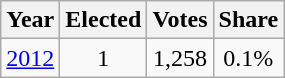<table class="wikitable" style="text-align:center;">
<tr>
<th>Year</th>
<th>Elected</th>
<th>Votes</th>
<th>Share</th>
</tr>
<tr>
<td><a href='#'>2012</a></td>
<td>1</td>
<td>1,258</td>
<td>0.1%</td>
</tr>
</table>
